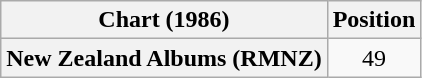<table class="wikitable plainrowheaders" style="text-align:center">
<tr>
<th scope="col">Chart (1986)</th>
<th scope="col">Position</th>
</tr>
<tr>
<th scope="row">New Zealand Albums (RMNZ)</th>
<td>49</td>
</tr>
</table>
